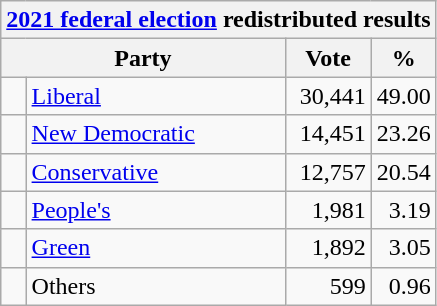<table class="wikitable">
<tr>
<th colspan="4"><a href='#'>2021 federal election</a> redistributed results</th>
</tr>
<tr>
<th bgcolor="#DDDDFF" width="130px" colspan="2">Party</th>
<th bgcolor="#DDDDFF" width="50px">Vote</th>
<th bgcolor="#DDDDFF" width="30px">%</th>
</tr>
<tr>
<td> </td>
<td><a href='#'>Liberal</a></td>
<td align=right>30,441</td>
<td align=right>49.00</td>
</tr>
<tr>
<td> </td>
<td><a href='#'>New Democratic</a></td>
<td align=right>14,451</td>
<td align=right>23.26</td>
</tr>
<tr>
<td> </td>
<td><a href='#'>Conservative</a></td>
<td align=right>12,757</td>
<td align=right>20.54</td>
</tr>
<tr>
<td> </td>
<td><a href='#'>People's</a></td>
<td align=right>1,981</td>
<td align=right>3.19</td>
</tr>
<tr>
<td> </td>
<td><a href='#'>Green</a></td>
<td align=right>1,892</td>
<td align=right>3.05</td>
</tr>
<tr>
<td> </td>
<td>Others</td>
<td align=right>599</td>
<td align=right>0.96</td>
</tr>
</table>
